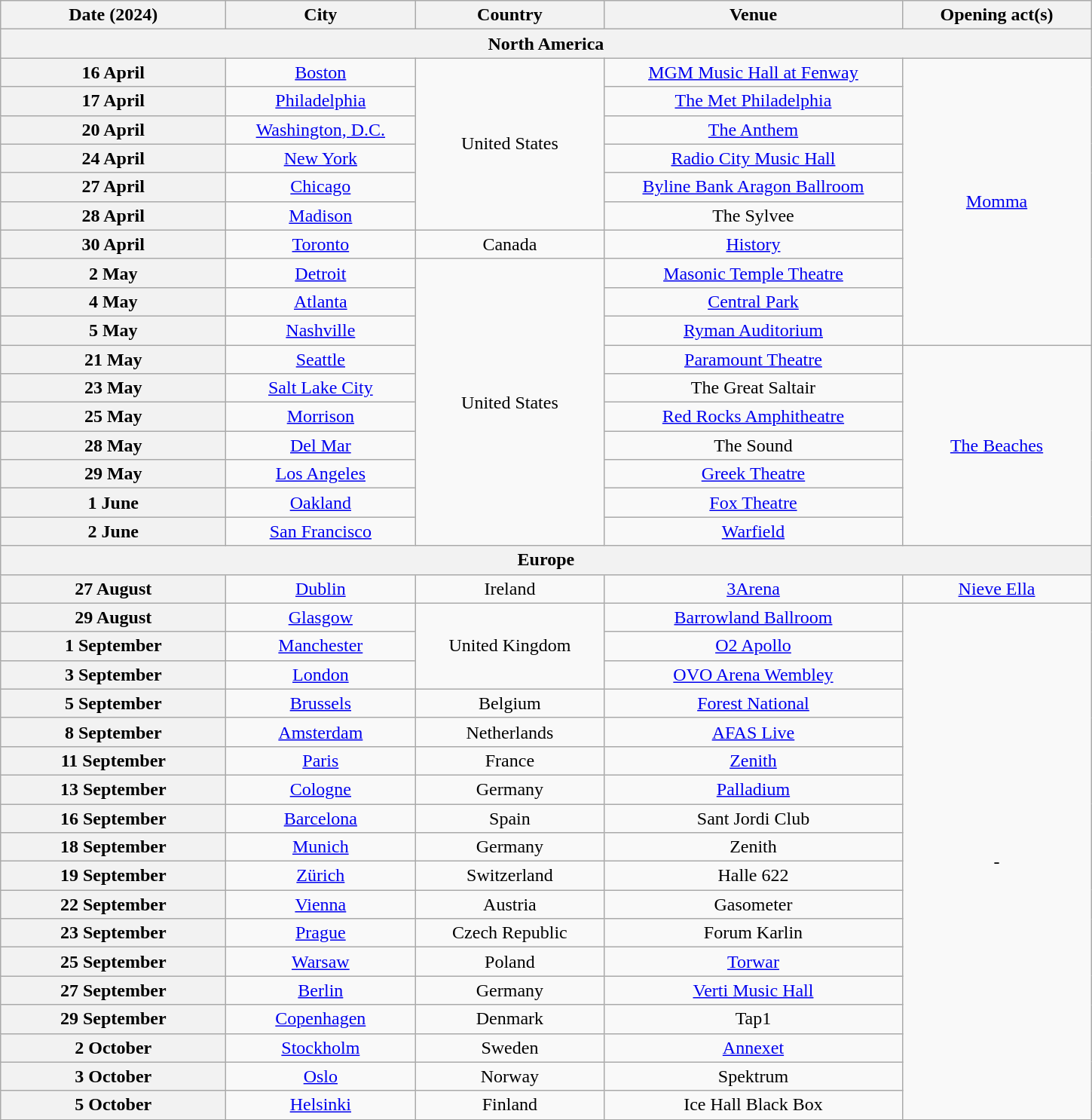<table class="wikitable plainrowheaders" style="text-align:center;">
<tr>
<th scope="col" style="width:12em;">Date (2024)</th>
<th scope="col" style="width:10em;">City</th>
<th scope="col" style="width:10em;">Country</th>
<th scope="col" style="width:16em;">Venue</th>
<th scope="col" style="width:10em;">Opening act(s)</th>
</tr>
<tr>
<th colspan="5">North America</th>
</tr>
<tr>
<th scope="row" style="text-align:center;">16 April</th>
<td><a href='#'>Boston</a></td>
<td rowspan="6">United States</td>
<td><a href='#'>MGM Music Hall at Fenway</a></td>
<td rowspan="10"><a href='#'>Momma</a></td>
</tr>
<tr>
<th scope="row" style="text-align:center;">17 April</th>
<td><a href='#'>Philadelphia</a></td>
<td><a href='#'>The Met Philadelphia</a></td>
</tr>
<tr>
<th scope="row" style="text-align:center;">20 April</th>
<td><a href='#'>Washington, D.C.</a></td>
<td><a href='#'>The Anthem</a></td>
</tr>
<tr>
<th scope="row" style="text-align:center;">24 April</th>
<td><a href='#'>New York</a></td>
<td><a href='#'>Radio City Music Hall</a></td>
</tr>
<tr>
<th scope="row" style="text-align:center;">27 April</th>
<td><a href='#'>Chicago</a></td>
<td><a href='#'>Byline Bank Aragon Ballroom</a></td>
</tr>
<tr>
<th scope="row" style="text-align:center;">28 April</th>
<td><a href='#'>Madison</a></td>
<td>The Sylvee</td>
</tr>
<tr>
<th scope="row" style="text-align:center;">30 April</th>
<td><a href='#'>Toronto</a></td>
<td>Canada</td>
<td><a href='#'>History</a></td>
</tr>
<tr>
<th scope="row" style="text-align:center;">2 May</th>
<td><a href='#'>Detroit</a></td>
<td rowspan="10">United States</td>
<td><a href='#'>Masonic Temple Theatre</a></td>
</tr>
<tr>
<th scope="row" style="text-align:center;">4 May</th>
<td><a href='#'>Atlanta</a></td>
<td><a href='#'>Central Park</a></td>
</tr>
<tr>
<th scope="row" style="text-align:center;">5 May</th>
<td><a href='#'>Nashville</a></td>
<td><a href='#'>Ryman Auditorium</a></td>
</tr>
<tr>
<th scope="row" style="text-align:center;">21 May</th>
<td><a href='#'>Seattle</a></td>
<td><a href='#'>Paramount Theatre</a></td>
<td rowspan="7"><a href='#'>The Beaches</a></td>
</tr>
<tr>
<th scope="row" style="text-align:center;">23 May</th>
<td><a href='#'>Salt Lake City</a></td>
<td>The Great Saltair</td>
</tr>
<tr>
<th scope="row" style="text-align:center;">25 May</th>
<td><a href='#'>Morrison</a></td>
<td><a href='#'>Red Rocks Amphitheatre</a></td>
</tr>
<tr>
<th scope="row" style="text-align:center;">28 May</th>
<td><a href='#'>Del Mar</a></td>
<td>The Sound</td>
</tr>
<tr>
<th scope="row" style="text-align:center;">29 May</th>
<td><a href='#'>Los Angeles</a></td>
<td><a href='#'>Greek Theatre</a></td>
</tr>
<tr>
<th scope="row" style="text-align:center;">1 June</th>
<td><a href='#'>Oakland</a></td>
<td><a href='#'>Fox Theatre</a></td>
</tr>
<tr>
<th scope="row" style="text-align:center;">2 June</th>
<td><a href='#'>San Francisco</a></td>
<td><a href='#'>Warfield</a></td>
</tr>
<tr>
<th colspan="5">Europe</th>
</tr>
<tr>
<th scope="row" style="text-align:center;">27 August</th>
<td><a href='#'>Dublin</a></td>
<td>Ireland</td>
<td><a href='#'>3Arena</a></td>
<td><a href='#'>Nieve Ella</a></td>
</tr>
<tr>
<th scope="row" style="text-align:center;">29 August</th>
<td><a href='#'>Glasgow</a></td>
<td rowspan="3">United Kingdom</td>
<td><a href='#'>Barrowland Ballroom</a></td>
<td rowspan="18">-</td>
</tr>
<tr>
<th scope="row" style="text-align:center;">1 September</th>
<td><a href='#'>Manchester</a></td>
<td><a href='#'>O2 Apollo</a></td>
</tr>
<tr>
<th scope="row" style="text-align:center;">3 September</th>
<td><a href='#'>London</a></td>
<td><a href='#'>OVO Arena Wembley</a></td>
</tr>
<tr>
<th scope="row" style="text-align:center;">5 September</th>
<td><a href='#'>Brussels</a></td>
<td>Belgium</td>
<td><a href='#'>Forest National</a></td>
</tr>
<tr>
<th scope="row" style="text-align:center;">8 September</th>
<td><a href='#'>Amsterdam</a></td>
<td>Netherlands</td>
<td><a href='#'>AFAS Live</a></td>
</tr>
<tr>
<th scope="row" style="text-align:center;">11 September</th>
<td><a href='#'>Paris</a></td>
<td>France</td>
<td><a href='#'>Zenith</a></td>
</tr>
<tr>
<th scope="row" style="text-align:center;">13 September</th>
<td><a href='#'>Cologne</a></td>
<td>Germany</td>
<td><a href='#'>Palladium</a></td>
</tr>
<tr>
<th scope="row" style="text-align:center;">16 September</th>
<td><a href='#'>Barcelona</a></td>
<td>Spain</td>
<td>Sant Jordi Club</td>
</tr>
<tr>
<th scope="row" style="text-align:center;">18 September</th>
<td><a href='#'>Munich</a></td>
<td>Germany</td>
<td>Zenith</td>
</tr>
<tr>
<th scope="row" style="text-align:center;">19 September</th>
<td><a href='#'>Zürich</a></td>
<td>Switzerland</td>
<td>Halle 622</td>
</tr>
<tr>
<th scope="row" style="text-align:center;">22 September</th>
<td><a href='#'>Vienna</a></td>
<td>Austria</td>
<td>Gasometer</td>
</tr>
<tr>
<th scope="row" style="text-align:center;">23 September</th>
<td><a href='#'>Prague</a></td>
<td>Czech Republic</td>
<td>Forum Karlin</td>
</tr>
<tr>
<th scope="row" style="text-align:center;">25 September</th>
<td><a href='#'>Warsaw</a></td>
<td>Poland</td>
<td><a href='#'>Torwar</a></td>
</tr>
<tr>
<th scope="row" style="text-align:center;">27 September</th>
<td><a href='#'>Berlin</a></td>
<td>Germany</td>
<td><a href='#'>Verti Music Hall</a></td>
</tr>
<tr>
<th scope="row" style="text-align:center;">29 September</th>
<td><a href='#'>Copenhagen</a></td>
<td>Denmark</td>
<td>Tap1</td>
</tr>
<tr>
<th scope="row" style="text-align:center;">2 October</th>
<td><a href='#'>Stockholm</a></td>
<td>Sweden</td>
<td><a href='#'>Annexet</a></td>
</tr>
<tr>
<th scope="row" style="text-align:center;">3 October</th>
<td><a href='#'>Oslo</a></td>
<td>Norway</td>
<td>Spektrum</td>
</tr>
<tr>
<th scope="row" style="text-align:center;">5 October</th>
<td><a href='#'>Helsinki</a></td>
<td>Finland</td>
<td>Ice Hall Black Box</td>
</tr>
<tr>
</tr>
</table>
